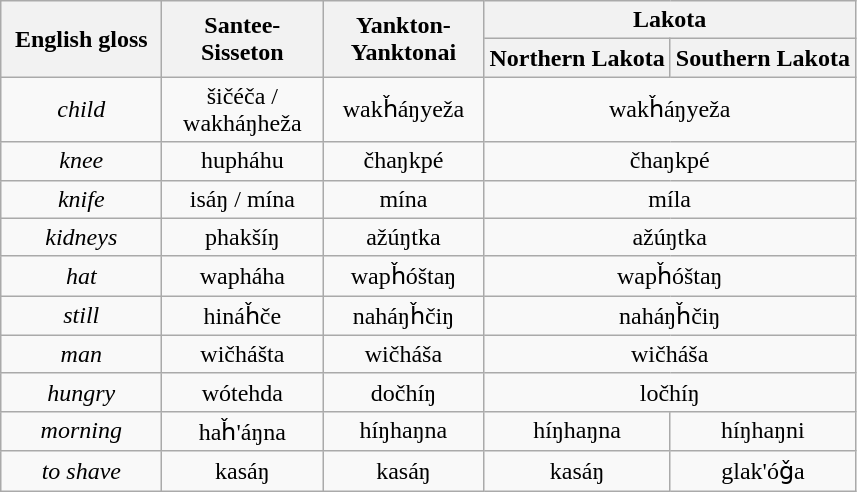<table class="wikitable">
<tr>
<th align="center" width="100" rowspan="2">English gloss</th>
<th align="center" width="100" rowspan="2">Santee-Sisseton</th>
<th align="center" width="100" rowspan="2">Yankton-Yanktonai</th>
<th align="center" colspan="2" width="200">Lakota</th>
</tr>
<tr>
<th align="center">Northern Lakota</th>
<th align="center">Southern Lakota</th>
</tr>
<tr>
<td align="center"><em>child</em></td>
<td align="center">šičéča / wakháŋheža</td>
<td align="center">wakȟáŋyeža</td>
<td align="center" colspan="2">wakȟáŋyeža</td>
</tr>
<tr>
<td align="center"><em>knee</em></td>
<td align="center">hupháhu</td>
<td align="center">čhaŋkpé</td>
<td align="center" colspan="2">čhaŋkpé</td>
</tr>
<tr>
<td align="center"><em>knife</em></td>
<td align="center">isáŋ / mína</td>
<td align="center">mína</td>
<td align="center" colspan="2">míla</td>
</tr>
<tr>
<td align="center"><em>kidneys</em></td>
<td align="center">phakšíŋ</td>
<td align="center">ažúŋtka</td>
<td align="center" colspan="2">ažúŋtka</td>
</tr>
<tr>
<td align="center"><em>hat</em></td>
<td align="center">wapháha</td>
<td align="center">wapȟóštaŋ</td>
<td align="center" colspan="2">wapȟóštaŋ</td>
</tr>
<tr>
<td align="center"><em>still</em></td>
<td align="center">hináȟče</td>
<td align="center">naháŋȟčiŋ</td>
<td align="center" colspan="2">naháŋȟčiŋ</td>
</tr>
<tr>
<td align="center"><em>man</em></td>
<td align="center">wičhášta</td>
<td align="center">wičháša</td>
<td align="center" colspan="2">wičháša</td>
</tr>
<tr>
<td align="center"><em>hungry</em></td>
<td align="center">wótehda</td>
<td align="center">dočhíŋ</td>
<td align="center" colspan="2">ločhíŋ</td>
</tr>
<tr>
<td align="center"><em>morning</em></td>
<td align="center">haȟ'áŋna</td>
<td align="center">híŋhaŋna</td>
<td align="center">híŋhaŋna</td>
<td align="center">híŋhaŋni</td>
</tr>
<tr>
<td align="center"><em>to shave</em></td>
<td align="center">kasáŋ</td>
<td align="center">kasáŋ</td>
<td align="center">kasáŋ</td>
<td align="center">glak'óǧa</td>
</tr>
</table>
